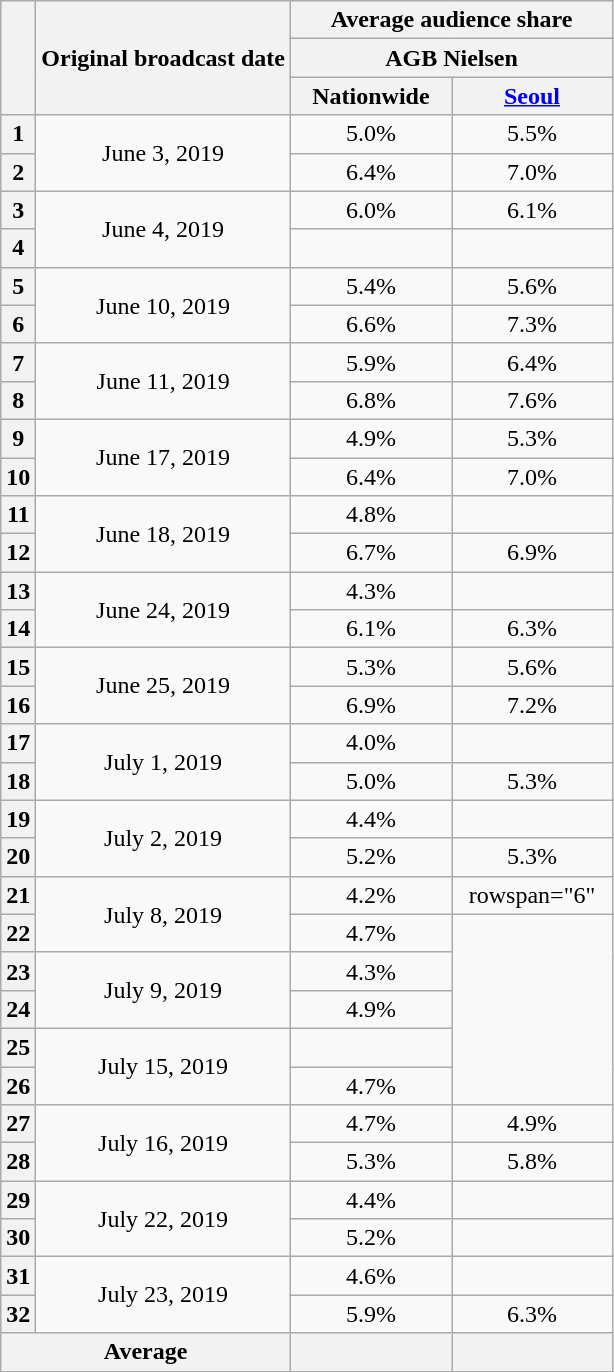<table class="wikitable" style="text-align:center">
<tr>
<th rowspan="3"></th>
<th rowspan="3">Original broadcast date</th>
<th colspan="2">Average audience share</th>
</tr>
<tr>
<th colspan="2">AGB Nielsen</th>
</tr>
<tr>
<th width="100">Nationwide</th>
<th width="100"><a href='#'>Seoul</a></th>
</tr>
<tr>
<th>1</th>
<td rowspan="2">June 3, 2019</td>
<td>5.0% </td>
<td>5.5% </td>
</tr>
<tr>
<th>2</th>
<td>6.4% </td>
<td>7.0% </td>
</tr>
<tr>
<th>3</th>
<td rowspan="2">June 4, 2019</td>
<td>6.0% </td>
<td>6.1% </td>
</tr>
<tr>
<th>4</th>
<td> </td>
<td> </td>
</tr>
<tr>
<th>5</th>
<td rowspan="2">June 10, 2019</td>
<td>5.4% </td>
<td>5.6% </td>
</tr>
<tr>
<th>6</th>
<td>6.6% </td>
<td>7.3% </td>
</tr>
<tr>
<th>7</th>
<td rowspan="2">June 11, 2019</td>
<td>5.9% </td>
<td>6.4% </td>
</tr>
<tr>
<th>8</th>
<td>6.8% </td>
<td>7.6% </td>
</tr>
<tr>
<th>9</th>
<td rowspan="2">June 17, 2019</td>
<td>4.9% </td>
<td>5.3% </td>
</tr>
<tr>
<th>10</th>
<td>6.4% </td>
<td>7.0% </td>
</tr>
<tr>
<th>11</th>
<td rowspan="2">June 18, 2019</td>
<td>4.8% </td>
<td></td>
</tr>
<tr>
<th>12</th>
<td>6.7% </td>
<td>6.9% </td>
</tr>
<tr>
<th>13</th>
<td rowspan="2">June 24, 2019</td>
<td>4.3% </td>
<td></td>
</tr>
<tr>
<th>14</th>
<td>6.1% </td>
<td>6.3% </td>
</tr>
<tr>
<th>15</th>
<td rowspan="2">June 25, 2019</td>
<td>5.3% </td>
<td>5.6% </td>
</tr>
<tr>
<th>16</th>
<td>6.9% </td>
<td>7.2% </td>
</tr>
<tr>
<th>17</th>
<td rowspan="2">July 1, 2019</td>
<td>4.0% </td>
<td></td>
</tr>
<tr>
<th>18</th>
<td>5.0% </td>
<td>5.3% </td>
</tr>
<tr>
<th>19</th>
<td rowspan="2">July 2, 2019</td>
<td>4.4% </td>
<td></td>
</tr>
<tr>
<th>20</th>
<td>5.2% </td>
<td>5.3% </td>
</tr>
<tr>
<th>21</th>
<td rowspan="2">July 8, 2019</td>
<td>4.2% </td>
<td>rowspan="6" </td>
</tr>
<tr>
<th>22</th>
<td>4.7% </td>
</tr>
<tr>
<th>23</th>
<td rowspan="2">July 9, 2019</td>
<td>4.3% </td>
</tr>
<tr>
<th>24</th>
<td>4.9% </td>
</tr>
<tr>
<th>25</th>
<td rowspan="2">July 15, 2019</td>
<td> </td>
</tr>
<tr>
<th>26</th>
<td>4.7% </td>
</tr>
<tr>
<th>27</th>
<td rowspan="2">July 16, 2019</td>
<td>4.7% </td>
<td>4.9% </td>
</tr>
<tr>
<th>28</th>
<td>5.3% </td>
<td>5.8% </td>
</tr>
<tr>
<th>29</th>
<td rowspan="2">July 22, 2019</td>
<td>4.4% </td>
<td></td>
</tr>
<tr>
<th>30</th>
<td>5.2% </td>
<td></td>
</tr>
<tr>
<th>31</th>
<td rowspan="2">July 23, 2019</td>
<td>4.6% </td>
<td> </td>
</tr>
<tr>
<th>32</th>
<td>5.9% </td>
<td>6.3% </td>
</tr>
<tr>
<th colspan="2">Average</th>
<th></th>
<th></th>
</tr>
</table>
